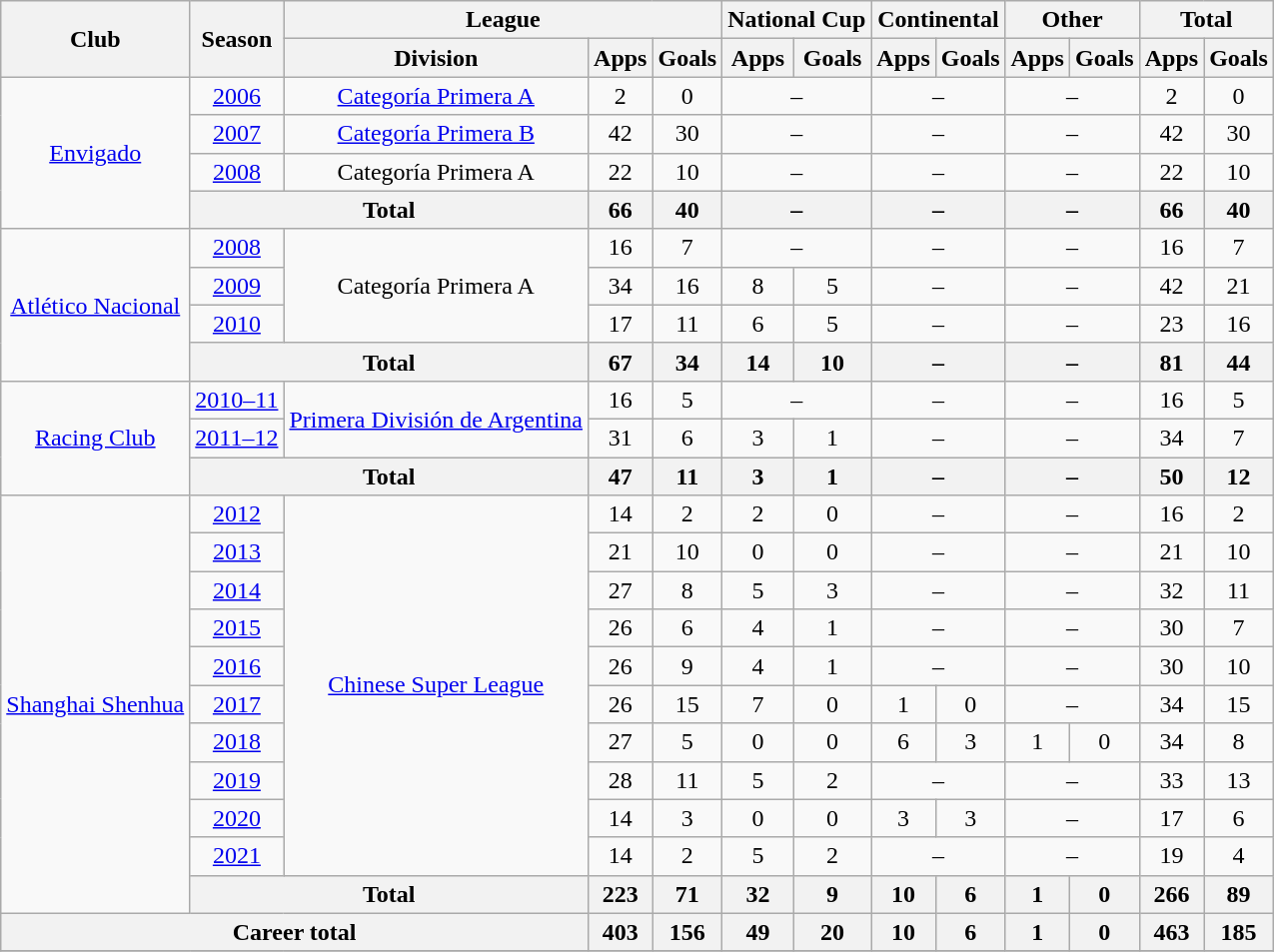<table class="wikitable" style="text-align: center">
<tr>
<th rowspan="2">Club</th>
<th rowspan="2">Season</th>
<th colspan="3">League</th>
<th colspan="2">National Cup</th>
<th colspan="2">Continental</th>
<th colspan="2">Other</th>
<th colspan="2">Total</th>
</tr>
<tr>
<th>Division</th>
<th>Apps</th>
<th>Goals</th>
<th>Apps</th>
<th>Goals</th>
<th>Apps</th>
<th>Goals</th>
<th>Apps</th>
<th>Goals</th>
<th>Apps</th>
<th>Goals</th>
</tr>
<tr>
<td rowspan="4" valign=center><a href='#'>Envigado</a></td>
<td><a href='#'>2006</a></td>
<td><a href='#'>Categoría Primera A</a></td>
<td>2</td>
<td>0</td>
<td colspan="2">–</td>
<td colspan="2">–</td>
<td colspan="2">–</td>
<td>2</td>
<td>0</td>
</tr>
<tr>
<td><a href='#'>2007</a></td>
<td><a href='#'>Categoría Primera B</a></td>
<td>42</td>
<td>30</td>
<td colspan="2">–</td>
<td colspan="2">–</td>
<td colspan="2">–</td>
<td>42</td>
<td>30</td>
</tr>
<tr>
<td><a href='#'>2008</a></td>
<td>Categoría Primera A</td>
<td>22</td>
<td>10</td>
<td colspan="2">–</td>
<td colspan="2">–</td>
<td colspan="2">–</td>
<td>22</td>
<td>10</td>
</tr>
<tr>
<th colspan="2">Total</th>
<th>66</th>
<th>40</th>
<th colspan="2">–</th>
<th colspan="2">–</th>
<th colspan="2">–</th>
<th>66</th>
<th>40</th>
</tr>
<tr>
<td rowspan="4" valign=center><a href='#'>Atlético Nacional</a></td>
<td><a href='#'>2008</a></td>
<td rowspan="3" valign="center">Categoría Primera A</td>
<td>16</td>
<td>7</td>
<td colspan="2">–</td>
<td colspan="2">–</td>
<td colspan="2">–</td>
<td>16</td>
<td>7</td>
</tr>
<tr>
<td><a href='#'>2009</a></td>
<td>34</td>
<td>16</td>
<td>8</td>
<td>5</td>
<td colspan="2">–</td>
<td colspan="2">–</td>
<td>42</td>
<td>21</td>
</tr>
<tr>
<td><a href='#'>2010</a></td>
<td>17</td>
<td>11</td>
<td>6</td>
<td>5</td>
<td colspan="2">–</td>
<td colspan="2">–</td>
<td>23</td>
<td>16</td>
</tr>
<tr>
<th colspan="2">Total</th>
<th>67</th>
<th>34</th>
<th>14</th>
<th>10</th>
<th colspan="2">–</th>
<th colspan="2">–</th>
<th>81</th>
<th>44</th>
</tr>
<tr>
<td rowspan="3" valign=center><a href='#'>Racing Club</a></td>
<td><a href='#'>2010–11</a></td>
<td rowspan="2" valign="center"><a href='#'>Primera División de Argentina</a></td>
<td>16</td>
<td>5</td>
<td colspan="2">–</td>
<td colspan="2">–</td>
<td colspan="2">–</td>
<td>16</td>
<td>5</td>
</tr>
<tr>
<td><a href='#'>2011–12</a></td>
<td>31</td>
<td>6</td>
<td>3</td>
<td>1</td>
<td colspan="2">–</td>
<td colspan="2">–</td>
<td>34</td>
<td>7</td>
</tr>
<tr>
<th colspan="2">Total</th>
<th>47</th>
<th>11</th>
<th>3</th>
<th>1</th>
<th colspan="2">–</th>
<th colspan="2">–</th>
<th>50</th>
<th>12</th>
</tr>
<tr>
<td rowspan="11" valign=center><a href='#'>Shanghai Shenhua</a></td>
<td><a href='#'>2012</a></td>
<td rowspan="10" valign="center"><a href='#'>Chinese Super League</a></td>
<td>14</td>
<td>2</td>
<td>2</td>
<td>0</td>
<td colspan="2">–</td>
<td colspan="2">–</td>
<td>16</td>
<td>2</td>
</tr>
<tr>
<td><a href='#'>2013</a></td>
<td>21</td>
<td>10</td>
<td>0</td>
<td>0</td>
<td colspan="2">–</td>
<td colspan="2">–</td>
<td>21</td>
<td>10</td>
</tr>
<tr>
<td><a href='#'>2014</a></td>
<td>27</td>
<td>8</td>
<td>5</td>
<td>3</td>
<td colspan="2">–</td>
<td colspan="2">–</td>
<td>32</td>
<td>11</td>
</tr>
<tr>
<td><a href='#'>2015</a></td>
<td>26</td>
<td>6</td>
<td>4</td>
<td>1</td>
<td colspan="2">–</td>
<td colspan="2">–</td>
<td>30</td>
<td>7</td>
</tr>
<tr>
<td><a href='#'>2016</a></td>
<td>26</td>
<td>9</td>
<td>4</td>
<td>1</td>
<td colspan="2">–</td>
<td colspan="2">–</td>
<td>30</td>
<td>10</td>
</tr>
<tr>
<td><a href='#'>2017</a></td>
<td>26</td>
<td>15</td>
<td>7</td>
<td>0</td>
<td>1</td>
<td>0</td>
<td colspan="2">–</td>
<td>34</td>
<td>15</td>
</tr>
<tr>
<td><a href='#'>2018</a></td>
<td>27</td>
<td>5</td>
<td>0</td>
<td>0</td>
<td>6</td>
<td>3</td>
<td>1</td>
<td>0</td>
<td>34</td>
<td>8</td>
</tr>
<tr>
<td><a href='#'>2019</a></td>
<td>28</td>
<td>11</td>
<td>5</td>
<td>2</td>
<td colspan="2">–</td>
<td colspan="2">–</td>
<td>33</td>
<td>13</td>
</tr>
<tr>
<td><a href='#'>2020</a></td>
<td>14</td>
<td>3</td>
<td>0</td>
<td>0</td>
<td>3</td>
<td>3</td>
<td colspan="2">–</td>
<td>17</td>
<td>6</td>
</tr>
<tr>
<td><a href='#'>2021</a></td>
<td>14</td>
<td>2</td>
<td>5</td>
<td>2</td>
<td colspan="2">–</td>
<td colspan="2">–</td>
<td>19</td>
<td>4</td>
</tr>
<tr>
<th colspan="2">Total</th>
<th>223</th>
<th>71</th>
<th>32</th>
<th>9</th>
<th>10</th>
<th>6</th>
<th>1</th>
<th>0</th>
<th>266</th>
<th>89</th>
</tr>
<tr>
<th colspan="3">Career total</th>
<th>403</th>
<th>156</th>
<th>49</th>
<th>20</th>
<th>10</th>
<th>6</th>
<th>1</th>
<th>0</th>
<th>463</th>
<th>185</th>
</tr>
<tr>
</tr>
</table>
